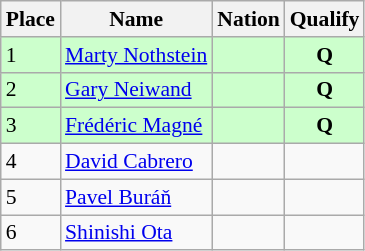<table class="wikitable sortable" style="font-size:90%;">
<tr>
<th>Place</th>
<th>Name</th>
<th>Nation</th>
<th>Qualify</th>
</tr>
<tr bgcolor="ccffcc">
<td>1</td>
<td><a href='#'>Marty Nothstein</a></td>
<td></td>
<td align="center"><strong>Q</strong></td>
</tr>
<tr bgcolor="ccffcc">
<td>2</td>
<td><a href='#'>Gary Neiwand</a></td>
<td></td>
<td align="center"><strong>Q</strong></td>
</tr>
<tr bgcolor="ccffcc">
<td>3</td>
<td><a href='#'>Frédéric Magné</a></td>
<td></td>
<td align="center"><strong>Q</strong></td>
</tr>
<tr>
<td>4</td>
<td><a href='#'>David Cabrero</a></td>
<td></td>
<td align="center"></td>
</tr>
<tr>
<td>5</td>
<td><a href='#'>Pavel Buráň</a></td>
<td></td>
<td align="center"></td>
</tr>
<tr>
<td>6</td>
<td><a href='#'>Shinishi Ota</a></td>
<td></td>
<td align="center"></td>
</tr>
</table>
